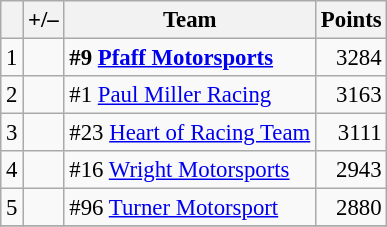<table class="wikitable" style="font-size: 95%;">
<tr>
<th scope="col"></th>
<th scope="col">+/–</th>
<th scope="col">Team</th>
<th scope="col">Points</th>
</tr>
<tr>
<td align=center>1</td>
<td align="left"></td>
<td><strong> #9 <a href='#'>Pfaff Motorsports</a></strong></td>
<td align=right>3284</td>
</tr>
<tr>
<td align=center>2</td>
<td align="left"></td>
<td> #1 <a href='#'>Paul Miller Racing</a></td>
<td align=right>3163</td>
</tr>
<tr>
<td align=center>3</td>
<td align="left"></td>
<td> #23 <a href='#'>Heart of Racing Team</a></td>
<td align=right>3111</td>
</tr>
<tr>
<td align=center>4</td>
<td align="left"></td>
<td> #16 <a href='#'>Wright Motorsports</a></td>
<td align=right>2943</td>
</tr>
<tr>
<td align=center>5</td>
<td align="left"></td>
<td> #96 <a href='#'>Turner Motorsport</a></td>
<td align=right>2880</td>
</tr>
<tr>
</tr>
</table>
